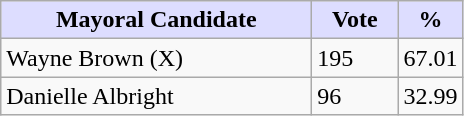<table class="wikitable">
<tr>
<th style="background:#ddf; width:200px;">Mayoral Candidate </th>
<th style="background:#ddf; width:50px;">Vote</th>
<th style="background:#ddf; width:30px;">%</th>
</tr>
<tr>
<td>Wayne Brown (X)</td>
<td>195</td>
<td>67.01</td>
</tr>
<tr>
<td>Danielle Albright</td>
<td>96</td>
<td>32.99</td>
</tr>
</table>
